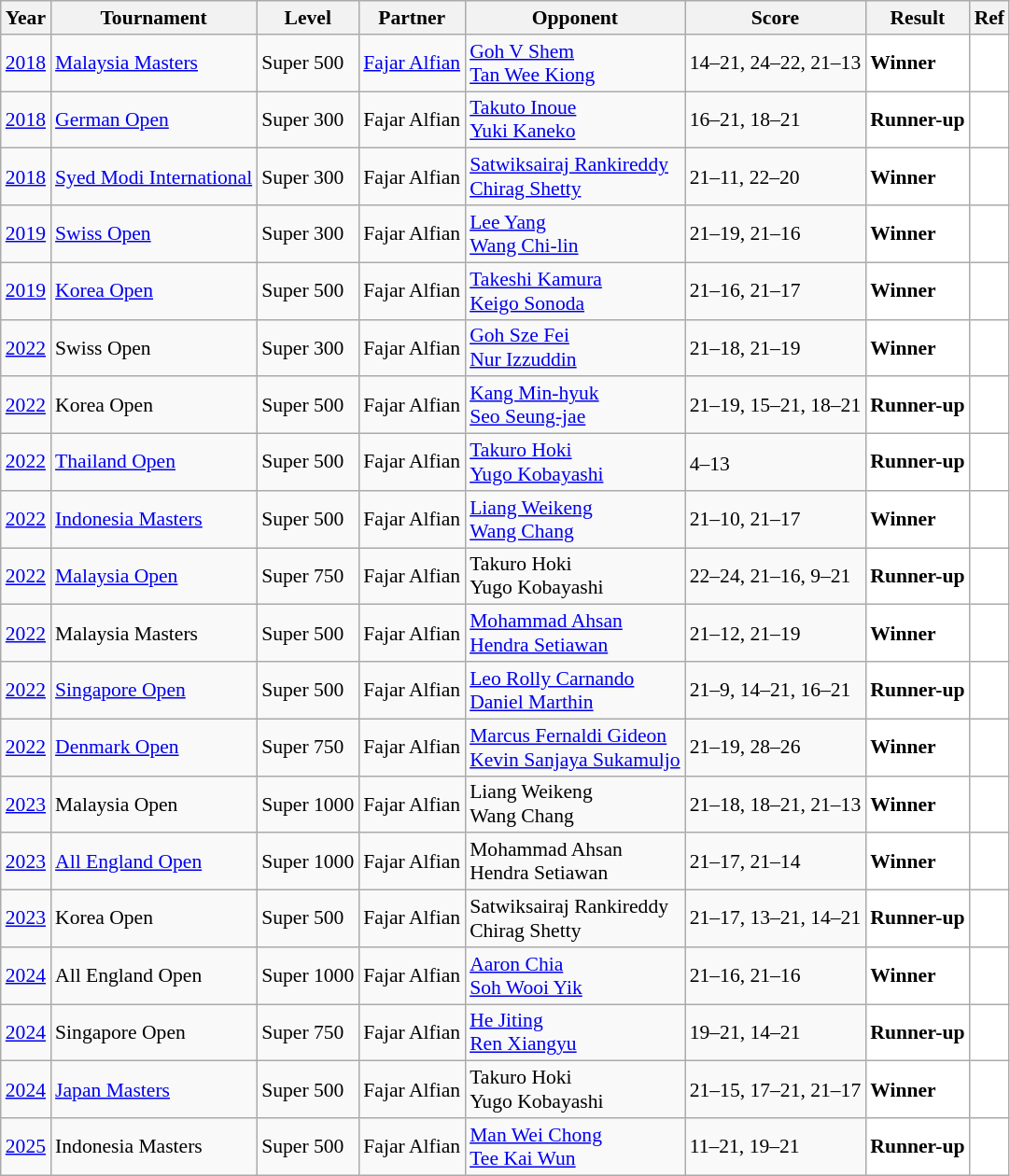<table class="sortable wikitable" style="font-size:90%">
<tr>
<th>Year</th>
<th>Tournament</th>
<th>Level</th>
<th>Partner</th>
<th>Opponent</th>
<th>Score</th>
<th>Result</th>
<th>Ref</th>
</tr>
<tr>
<td align="center"><a href='#'>2018</a></td>
<td align="left"><a href='#'>Malaysia Masters</a></td>
<td align="left">Super 500</td>
<td align="left"> <a href='#'>Fajar Alfian</a></td>
<td align="left"> <a href='#'>Goh V Shem</a><br> <a href='#'>Tan Wee Kiong</a></td>
<td align="left">14–21, 24–22, 21–13</td>
<td style="text-align:left; background:white"> <strong>Winner</strong></td>
<td style="text-align:center; background:white"></td>
</tr>
<tr>
<td align="center"><a href='#'>2018</a></td>
<td align="left"><a href='#'>German Open</a></td>
<td align="left">Super 300</td>
<td align="left"> Fajar Alfian</td>
<td align="left"> <a href='#'>Takuto Inoue</a><br> <a href='#'>Yuki Kaneko</a></td>
<td align="left">16–21, 18–21</td>
<td style="text-align:left; background:white"> <strong>Runner-up</strong></td>
<td style="text-align:center; background:white"></td>
</tr>
<tr>
<td align="center"><a href='#'>2018</a></td>
<td align="left"><a href='#'>Syed Modi International</a></td>
<td align="left">Super 300</td>
<td align="left"> Fajar Alfian</td>
<td align="left"> <a href='#'>Satwiksairaj Rankireddy</a><br> <a href='#'>Chirag Shetty</a></td>
<td align="left">21–11, 22–20</td>
<td style="text-align:left; background:white"> <strong>Winner</strong></td>
<td style="text-align:center; background:white"></td>
</tr>
<tr>
<td align="center"><a href='#'>2019</a></td>
<td align="left"><a href='#'>Swiss Open</a></td>
<td align="left">Super 300</td>
<td align="left"> Fajar Alfian</td>
<td align="left"> <a href='#'>Lee Yang</a><br> <a href='#'>Wang Chi-lin</a></td>
<td align="left">21–19, 21–16</td>
<td style="text-align:left; background:white"> <strong>Winner</strong></td>
<td style="text-align:center; background:white"></td>
</tr>
<tr>
<td align="center"><a href='#'>2019</a></td>
<td align="left"><a href='#'>Korea Open</a></td>
<td align="left">Super 500</td>
<td align="left"> Fajar Alfian</td>
<td align="left"> <a href='#'>Takeshi Kamura</a><br> <a href='#'>Keigo Sonoda</a></td>
<td align="left">21–16, 21–17</td>
<td style="text-align:left; background:white"> <strong>Winner</strong></td>
<td style="text-align:center; background:white"></td>
</tr>
<tr>
<td align="center"><a href='#'>2022</a></td>
<td align="left">Swiss Open</td>
<td align="left">Super 300</td>
<td align="left"> Fajar Alfian</td>
<td align="left"> <a href='#'>Goh Sze Fei</a><br> <a href='#'>Nur Izzuddin</a></td>
<td align="left">21–18, 21–19</td>
<td style="text-align:left; background:white"> <strong>Winner</strong></td>
<td style="text-align:center; background:white"></td>
</tr>
<tr>
<td align="center"><a href='#'>2022</a></td>
<td align="left">Korea Open</td>
<td align="left">Super 500</td>
<td align="left"> Fajar Alfian</td>
<td align="left"> <a href='#'>Kang Min-hyuk</a><br> <a href='#'>Seo Seung-jae</a></td>
<td align="left">21–19, 15–21, 18–21</td>
<td style="text-align:left; background:white"> <strong>Runner-up</strong></td>
<td style="text-align:center; background:white"></td>
</tr>
<tr>
<td align="center"><a href='#'>2022</a></td>
<td align="left"><a href='#'>Thailand Open</a></td>
<td align="left">Super 500</td>
<td align="left"> Fajar Alfian</td>
<td align="left"> <a href='#'>Takuro Hoki</a><br> <a href='#'>Yugo Kobayashi</a></td>
<td align="left">4–13<sup></sup></td>
<td style="text-align:left; background:white"> <strong>Runner-up</strong></td>
<td style="text-align:center; background:white"></td>
</tr>
<tr>
<td align="center"><a href='#'>2022</a></td>
<td align="left"><a href='#'>Indonesia Masters</a></td>
<td align="left">Super 500</td>
<td align="left"> Fajar Alfian</td>
<td align="left"> <a href='#'>Liang Weikeng</a><br> <a href='#'>Wang Chang</a></td>
<td align="left">21–10, 21–17</td>
<td style="text-align:left; background:white"> <strong>Winner</strong></td>
<td style="text-align:center; background:white"></td>
</tr>
<tr>
<td align="center"><a href='#'>2022</a></td>
<td align="left"><a href='#'>Malaysia Open</a></td>
<td align="left">Super 750</td>
<td align="left"> Fajar Alfian</td>
<td align="left"> Takuro Hoki<br> Yugo Kobayashi</td>
<td align="left">22–24, 21–16, 9–21</td>
<td style="text-align:left; background:white"> <strong>Runner-up</strong></td>
<td style="text-align:center; background:white"></td>
</tr>
<tr>
<td align="center"><a href='#'>2022</a></td>
<td align="left">Malaysia Masters</td>
<td align="left">Super 500</td>
<td align="left"> Fajar Alfian</td>
<td align="left"> <a href='#'>Mohammad Ahsan</a><br> <a href='#'>Hendra Setiawan</a></td>
<td align="left">21–12, 21–19</td>
<td style="text-align:left; background:white"> <strong>Winner</strong></td>
<td style="text-align:center; background:white"></td>
</tr>
<tr>
<td align="center"><a href='#'>2022</a></td>
<td align="left"><a href='#'>Singapore Open</a></td>
<td align="left">Super 500</td>
<td align="left"> Fajar Alfian</td>
<td align="left"> <a href='#'>Leo Rolly Carnando</a><br> <a href='#'>Daniel Marthin</a></td>
<td align="left">21–9, 14–21, 16–21</td>
<td style="text-align:left; background:white"> <strong>Runner-up</strong></td>
<td style="text-align:center; background:white"></td>
</tr>
<tr>
<td align="center"><a href='#'>2022</a></td>
<td align="left"><a href='#'>Denmark Open</a></td>
<td align="left">Super 750</td>
<td align="left"> Fajar Alfian</td>
<td align="left"> <a href='#'>Marcus Fernaldi Gideon</a><br> <a href='#'>Kevin Sanjaya Sukamuljo</a></td>
<td align="left">21–19, 28–26</td>
<td style="text-align:left; background:white"> <strong>Winner</strong></td>
<td style="text-align:center; background:white"></td>
</tr>
<tr>
<td align="center"><a href='#'>2023</a></td>
<td align="left">Malaysia Open</td>
<td align="left">Super 1000</td>
<td align="left"> Fajar Alfian</td>
<td align="left"> Liang Weikeng<br> Wang Chang</td>
<td align="left">21–18, 18–21, 21–13</td>
<td style="text-align:left; background:white"> <strong>Winner</strong></td>
<td style="text-align:center; background:white"></td>
</tr>
<tr>
<td align="center"><a href='#'>2023</a></td>
<td align="left"><a href='#'>All England Open</a></td>
<td align="left">Super 1000</td>
<td align="left"> Fajar Alfian</td>
<td align="left"> Mohammad Ahsan<br> Hendra Setiawan</td>
<td align="left">21–17, 21–14</td>
<td style="text-align:left; background:white"> <strong>Winner</strong></td>
<td style="text-align:center; background:white"></td>
</tr>
<tr>
<td align="center"><a href='#'>2023</a></td>
<td align="left">Korea Open</td>
<td align="left">Super 500</td>
<td align="left"> Fajar Alfian</td>
<td align="left"> Satwiksairaj Rankireddy<br> Chirag Shetty</td>
<td align="left">21–17, 13–21, 14–21</td>
<td style="text-align:left; background:white"> <strong>Runner-up</strong></td>
<td style="text-align:center; background:white"></td>
</tr>
<tr>
<td align="center"><a href='#'>2024</a></td>
<td align="left">All England Open</td>
<td align="left">Super 1000</td>
<td align="left"> Fajar Alfian</td>
<td align="left"> <a href='#'>Aaron Chia</a><br> <a href='#'>Soh Wooi Yik</a></td>
<td align="left">21–16, 21–16</td>
<td style="text-align:left; background:white"> <strong>Winner</strong></td>
<td style="text-align:center; background:white"></td>
</tr>
<tr>
<td align="center"><a href='#'>2024</a></td>
<td align="left">Singapore Open</td>
<td align="left">Super 750</td>
<td align="left"> Fajar Alfian</td>
<td align="left"> <a href='#'>He Jiting</a><br> <a href='#'>Ren Xiangyu</a></td>
<td align="left">19–21, 14–21</td>
<td style="text-align:left; background:white"> <strong>Runner-up</strong></td>
<td style="text-align:center; background:white"></td>
</tr>
<tr>
<td align="center"><a href='#'>2024</a></td>
<td align="left"><a href='#'>Japan Masters</a></td>
<td align="left">Super 500</td>
<td align="left"> Fajar Alfian</td>
<td align="left"> Takuro Hoki<br> Yugo Kobayashi</td>
<td align="left">21–15, 17–21, 21–17</td>
<td style="text-align:left; background:white"> <strong>Winner</strong></td>
<td style="text-align:center; background:white"></td>
</tr>
<tr>
<td align="center"><a href='#'>2025</a></td>
<td align="left">Indonesia Masters</td>
<td align="left">Super 500</td>
<td align="left"> Fajar Alfian</td>
<td align="left"> <a href='#'>Man Wei Chong</a><br> <a href='#'>Tee Kai Wun</a></td>
<td align="left">11–21, 19–21</td>
<td style="text-align:left; background:white"> <strong>Runner-up</strong></td>
<td style="text-align:center; background: white"></td>
</tr>
</table>
